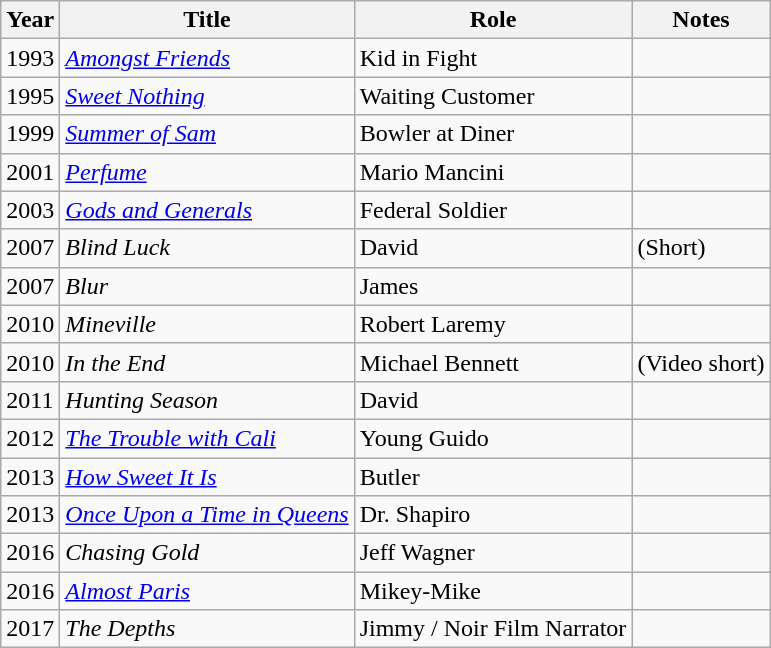<table class="wikitable sortable">
<tr>
<th>Year</th>
<th>Title</th>
<th>Role</th>
<th class="unsortable">Notes</th>
</tr>
<tr>
<td>1993</td>
<td><em><a href='#'>Amongst Friends</a></em></td>
<td>Kid in Fight</td>
<td></td>
</tr>
<tr>
<td>1995</td>
<td><em><a href='#'>Sweet Nothing</a></em></td>
<td>Waiting Customer</td>
<td></td>
</tr>
<tr>
<td>1999</td>
<td><em><a href='#'>Summer of Sam</a></em></td>
<td>Bowler at Diner</td>
<td></td>
</tr>
<tr>
<td>2001</td>
<td><em><a href='#'>Perfume</a></em></td>
<td>Mario Mancini</td>
<td></td>
</tr>
<tr>
<td>2003</td>
<td><em><a href='#'>Gods and Generals</a></em></td>
<td>Federal Soldier</td>
<td></td>
</tr>
<tr>
<td>2007</td>
<td><em>Blind Luck</em></td>
<td>David</td>
<td>(Short)</td>
</tr>
<tr>
<td>2007</td>
<td><em>Blur</em></td>
<td>James</td>
<td></td>
</tr>
<tr>
<td>2010</td>
<td><em>Mineville</em></td>
<td>Robert Laremy</td>
<td></td>
</tr>
<tr>
<td>2010</td>
<td><em>In the End</em></td>
<td>Michael Bennett</td>
<td>(Video short)</td>
</tr>
<tr>
<td>2011</td>
<td><em>Hunting Season</em></td>
<td>David</td>
<td></td>
</tr>
<tr>
<td>2012</td>
<td><em><a href='#'>The Trouble with Cali</a></em></td>
<td>Young Guido</td>
<td></td>
</tr>
<tr>
<td>2013</td>
<td><em><a href='#'>How Sweet It Is</a></em></td>
<td>Butler</td>
<td></td>
</tr>
<tr>
<td>2013</td>
<td><em><a href='#'>Once Upon a Time in Queens</a></em></td>
<td>Dr. Shapiro</td>
<td></td>
</tr>
<tr>
<td>2016</td>
<td><em>Chasing Gold</em></td>
<td>Jeff Wagner</td>
<td></td>
</tr>
<tr>
<td>2016</td>
<td><em><a href='#'>Almost Paris</a></em></td>
<td>Mikey-Mike</td>
<td></td>
</tr>
<tr>
<td>2017</td>
<td><em>The Depths</em></td>
<td>Jimmy / Noir Film Narrator</td>
<td></td>
</tr>
</table>
